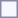<table style="border:1px solid #8888aa; background-color:#f7f8ff; padding:5px; font-size:95%; margin: 0px 12px 12px 0px;">
</table>
